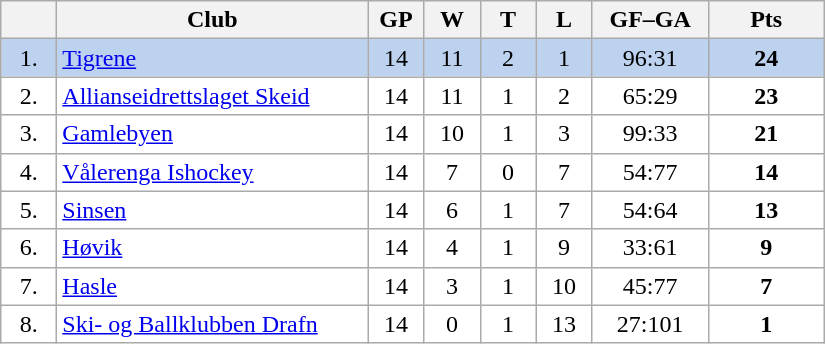<table class="wikitable">
<tr>
<th width="30"></th>
<th width="200">Club</th>
<th width="30">GP</th>
<th width="30">W</th>
<th width="30">T</th>
<th width="30">L</th>
<th width="70">GF–GA</th>
<th width="70">Pts</th>
</tr>
<tr bgcolor="#BCD2EE" align="center">
<td>1.</td>
<td align="left"><a href='#'>Tigrene</a></td>
<td>14</td>
<td>11</td>
<td>2</td>
<td>1</td>
<td>96:31</td>
<td><strong>24</strong></td>
</tr>
<tr bgcolor="#FFFFFF" align="center">
<td>2.</td>
<td align="left"><a href='#'>Allianseidrettslaget Skeid</a></td>
<td>14</td>
<td>11</td>
<td>1</td>
<td>2</td>
<td>65:29</td>
<td><strong>23</strong></td>
</tr>
<tr bgcolor="#FFFFFF" align="center">
<td>3.</td>
<td align="left"><a href='#'>Gamlebyen</a></td>
<td>14</td>
<td>10</td>
<td>1</td>
<td>3</td>
<td>99:33</td>
<td><strong>21</strong></td>
</tr>
<tr bgcolor="#FFFFFF" align="center">
<td>4.</td>
<td align="left"><a href='#'>Vålerenga Ishockey</a></td>
<td>14</td>
<td>7</td>
<td>0</td>
<td>7</td>
<td>54:77</td>
<td><strong>14</strong></td>
</tr>
<tr bgcolor="#FFFFFF" align="center">
<td>5.</td>
<td align="left"><a href='#'>Sinsen</a></td>
<td>14</td>
<td>6</td>
<td>1</td>
<td>7</td>
<td>54:64</td>
<td><strong>13</strong></td>
</tr>
<tr bgcolor="#FFFFFF" align="center">
<td>6.</td>
<td align="left"><a href='#'>Høvik</a></td>
<td>14</td>
<td>4</td>
<td>1</td>
<td>9</td>
<td>33:61</td>
<td><strong>9</strong></td>
</tr>
<tr bgcolor="#FFFFFF" align="center">
<td>7.</td>
<td align="left"><a href='#'>Hasle</a></td>
<td>14</td>
<td>3</td>
<td>1</td>
<td>10</td>
<td>45:77</td>
<td><strong>7</strong></td>
</tr>
<tr bgcolor="#FFFFFF" align="center">
<td>8.</td>
<td align="left"><a href='#'>Ski- og Ballklubben Drafn</a></td>
<td>14</td>
<td>0</td>
<td>1</td>
<td>13</td>
<td>27:101</td>
<td><strong>1</strong></td>
</tr>
</table>
